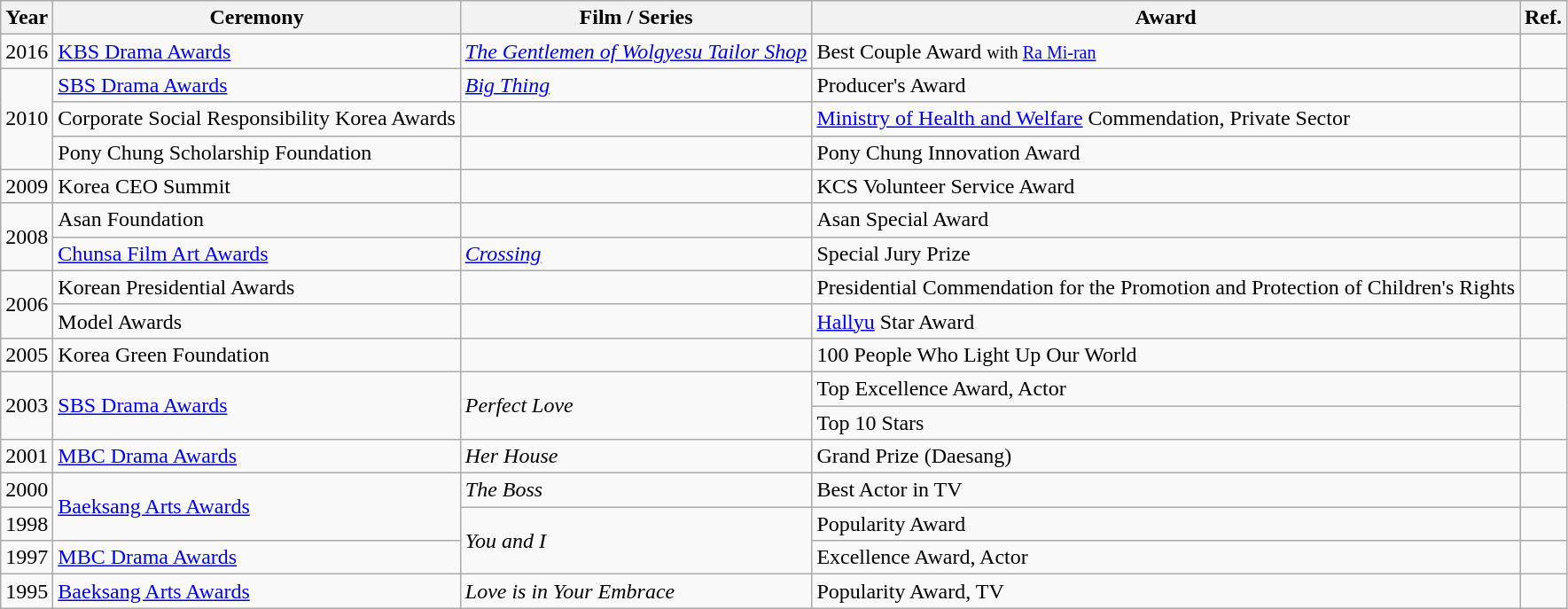<table class="wikitable">
<tr>
<th>Year</th>
<th>Ceremony</th>
<th>Film / Series</th>
<th>Award</th>
<th>Ref.</th>
</tr>
<tr>
<td>2016</td>
<td><a href='#'>KBS Drama Awards</a></td>
<td><em><a href='#'>The Gentlemen of Wolgyesu Tailor Shop</a></em></td>
<td>Best Couple Award <small>with <a href='#'>Ra Mi-ran</a></small></td>
<td></td>
</tr>
<tr>
<td rowspan=3>2010</td>
<td><a href='#'>SBS Drama Awards</a></td>
<td><em><a href='#'>Big Thing</a></em></td>
<td>Producer's Award</td>
<td></td>
</tr>
<tr>
<td>Corporate Social Responsibility Korea Awards</td>
<td></td>
<td><a href='#'>Ministry of Health and Welfare</a> Commendation, Private Sector</td>
<td></td>
</tr>
<tr>
<td>Pony Chung Scholarship Foundation</td>
<td></td>
<td>Pony Chung Innovation Award</td>
<td></td>
</tr>
<tr>
<td>2009</td>
<td>Korea CEO Summit</td>
<td></td>
<td>KCS Volunteer Service Award</td>
<td></td>
</tr>
<tr>
<td rowspan=2>2008</td>
<td>Asan Foundation</td>
<td></td>
<td>Asan Special Award</td>
<td></td>
</tr>
<tr>
<td><a href='#'>Chunsa Film Art Awards</a></td>
<td><em><a href='#'>Crossing</a></em></td>
<td>Special Jury Prize</td>
<td></td>
</tr>
<tr>
<td rowspan=2>2006</td>
<td>Korean Presidential Awards</td>
<td></td>
<td>Presidential Commendation for the Promotion and Protection of Children's Rights</td>
<td></td>
</tr>
<tr>
<td>Model Awards</td>
<td></td>
<td><a href='#'>Hallyu</a> Star Award</td>
<td></td>
</tr>
<tr>
<td>2005</td>
<td>Korea Green Foundation</td>
<td></td>
<td>100 People Who Light Up Our World</td>
<td></td>
</tr>
<tr>
<td rowspan=2>2003</td>
<td rowspan=2><a href='#'>SBS Drama Awards</a></td>
<td rowspan=2><em>Perfect Love</em></td>
<td>Top Excellence Award, Actor</td>
<td rowspan=2></td>
</tr>
<tr>
<td>Top 10 Stars</td>
</tr>
<tr>
<td>2001</td>
<td><a href='#'>MBC Drama Awards</a></td>
<td><em>Her House</em></td>
<td>Grand Prize (Daesang)</td>
<td></td>
</tr>
<tr>
<td>2000</td>
<td rowspan=2><a href='#'>Baeksang Arts Awards</a></td>
<td><em>The Boss</em></td>
<td>Best Actor in TV</td>
<td></td>
</tr>
<tr>
<td>1998</td>
<td rowspan=2><em>You and I</em></td>
<td>Popularity Award</td>
<td></td>
</tr>
<tr>
<td>1997</td>
<td><a href='#'>MBC Drama Awards</a></td>
<td>Excellence Award, Actor</td>
<td></td>
</tr>
<tr>
<td>1995</td>
<td><a href='#'>Baeksang Arts Awards</a></td>
<td><em>Love is in Your Embrace</em></td>
<td>Popularity Award, TV</td>
<td></td>
</tr>
</table>
